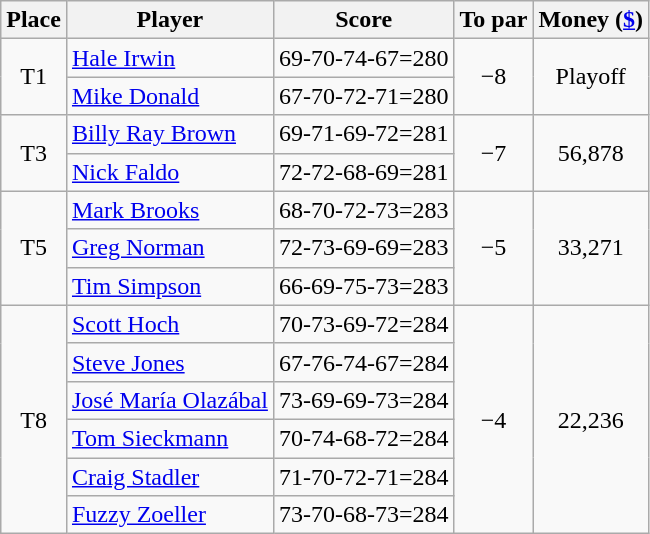<table class=wikitable>
<tr>
<th>Place</th>
<th>Player</th>
<th>Score</th>
<th>To par</th>
<th>Money (<a href='#'>$</a>)</th>
</tr>
<tr>
<td align=center rowspan=2>T1</td>
<td> <a href='#'>Hale Irwin</a></td>
<td>69-70-74-67=280</td>
<td rowspan=2 align=center>−8</td>
<td align=center rowspan=2>Playoff</td>
</tr>
<tr>
<td> <a href='#'>Mike Donald</a></td>
<td>67-70-72-71=280</td>
</tr>
<tr>
<td rowspan=2 align=center>T3</td>
<td> <a href='#'>Billy Ray Brown</a></td>
<td>69-71-69-72=281</td>
<td rowspan=2 align=center>−7</td>
<td rowspan=2 align=center>56,878</td>
</tr>
<tr>
<td> <a href='#'>Nick Faldo</a></td>
<td>72-72-68-69=281</td>
</tr>
<tr>
<td rowspan=3 align=center>T5</td>
<td> <a href='#'>Mark Brooks</a></td>
<td>68-70-72-73=283</td>
<td rowspan=3 align=center>−5</td>
<td rowspan=3 align=center>33,271</td>
</tr>
<tr>
<td> <a href='#'>Greg Norman</a></td>
<td>72-73-69-69=283</td>
</tr>
<tr>
<td> <a href='#'>Tim Simpson</a></td>
<td>66-69-75-73=283</td>
</tr>
<tr>
<td rowspan=6 align=center>T8</td>
<td> <a href='#'>Scott Hoch</a></td>
<td>70-73-69-72=284</td>
<td rowspan=6 align=center>−4</td>
<td rowspan=6 align=center>22,236</td>
</tr>
<tr>
<td> <a href='#'>Steve Jones</a></td>
<td>67-76-74-67=284</td>
</tr>
<tr>
<td> <a href='#'>José María Olazábal</a></td>
<td>73-69-69-73=284</td>
</tr>
<tr>
<td> <a href='#'>Tom Sieckmann</a></td>
<td>70-74-68-72=284</td>
</tr>
<tr>
<td> <a href='#'>Craig Stadler</a></td>
<td>71-70-72-71=284</td>
</tr>
<tr>
<td> <a href='#'>Fuzzy Zoeller</a></td>
<td>73-70-68-73=284</td>
</tr>
</table>
